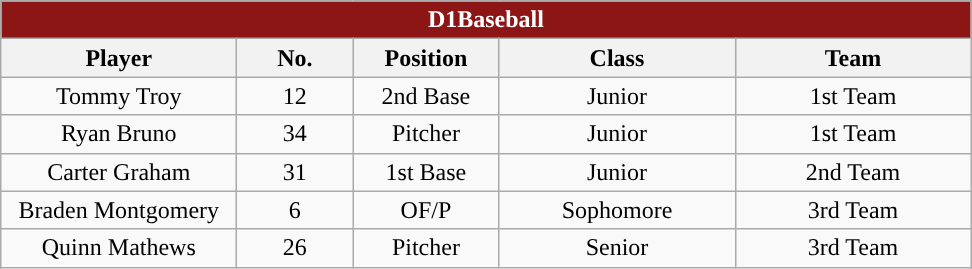<table class="wikitable" style="text-align:center">
<tr>
<td colspan="5" style= "background: #8C1515; color:white"><strong>D1Baseball</strong></td>
</tr>
<tr>
<th style="width:150px; ">Player</th>
<th style="width:70px; ">No.</th>
<th style="width:90px; ">Position</th>
<th style="width:150px; ">Class</th>
<th style="width:150px; ">Team</th>
</tr>
<tr>
<td>Tommy Troy</td>
<td>12</td>
<td>2nd Base</td>
<td>Junior</td>
<td>1st Team</td>
</tr>
<tr>
<td>Ryan Bruno</td>
<td>34</td>
<td>Pitcher</td>
<td>Junior</td>
<td>1st Team</td>
</tr>
<tr>
<td>Carter Graham</td>
<td>31</td>
<td>1st Base</td>
<td>Junior</td>
<td>2nd Team</td>
</tr>
<tr>
<td>Braden Montgomery</td>
<td>6</td>
<td>OF/P</td>
<td>Sophomore</td>
<td>3rd Team</td>
</tr>
<tr>
<td>Quinn Mathews</td>
<td>26</td>
<td>Pitcher</td>
<td>Senior</td>
<td>3rd Team</td>
</tr>
</table>
